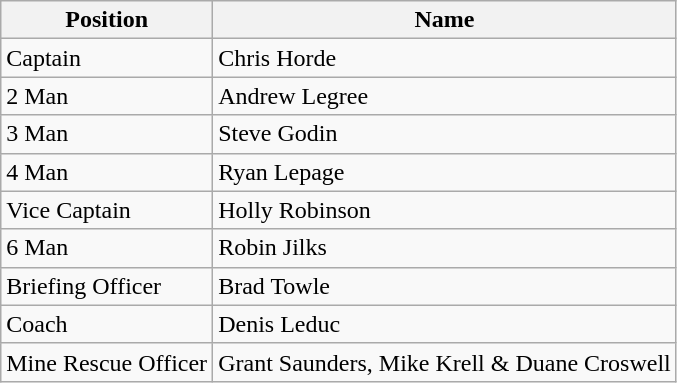<table class="wikitable">
<tr>
<th>Position</th>
<th>Name</th>
</tr>
<tr>
<td>Captain</td>
<td>Chris Horde</td>
</tr>
<tr>
<td>2 Man</td>
<td>Andrew Legree</td>
</tr>
<tr>
<td>3 Man</td>
<td>Steve Godin</td>
</tr>
<tr>
<td>4 Man</td>
<td>Ryan Lepage</td>
</tr>
<tr>
<td>Vice Captain</td>
<td>Holly Robinson</td>
</tr>
<tr>
<td>6 Man</td>
<td>Robin Jilks</td>
</tr>
<tr>
<td>Briefing Officer</td>
<td>Brad Towle</td>
</tr>
<tr>
<td>Coach</td>
<td>Denis Leduc</td>
</tr>
<tr>
<td>Mine Rescue Officer</td>
<td>Grant Saunders, Mike Krell & Duane Croswell</td>
</tr>
</table>
